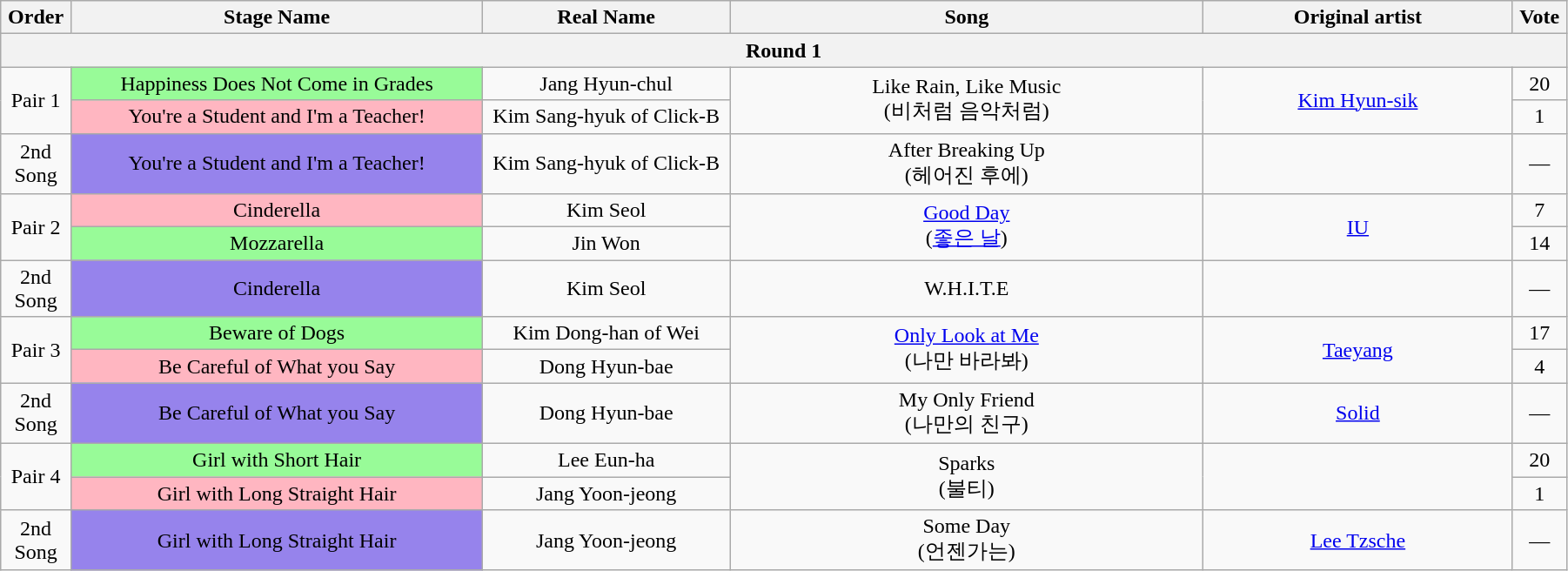<table class="wikitable" style="text-align:center; width:95%;">
<tr>
<th style="width:1%;">Order</th>
<th style="width:20%;">Stage Name</th>
<th style="width:12%;">Real Name</th>
<th style="width:23%;">Song</th>
<th style="width:15%;">Original artist</th>
<th style="width:1%;">Vote</th>
</tr>
<tr>
<th colspan=6>Round 1</th>
</tr>
<tr>
<td rowspan=2>Pair 1</td>
<td bgcolor="palegreen">Happiness Does Not Come in Grades</td>
<td>Jang Hyun-chul</td>
<td rowspan=2>Like Rain, Like Music<br>(비처럼 음악처럼)</td>
<td rowspan=2><a href='#'>Kim Hyun-sik</a></td>
<td>20</td>
</tr>
<tr>
<td bgcolor="lightpink">You're a Student and I'm a Teacher!</td>
<td>Kim Sang-hyuk of Click-B</td>
<td>1</td>
</tr>
<tr>
<td>2nd Song</td>
<td bgcolor="#9683EC">You're a Student and I'm a Teacher!</td>
<td>Kim Sang-hyuk of Click-B</td>
<td>After Breaking Up<br>(헤어진 후에)</td>
<td></td>
<td>—</td>
</tr>
<tr>
<td rowspan=2>Pair 2</td>
<td bgcolor="lightpink">Cinderella</td>
<td>Kim Seol</td>
<td rowspan=2><a href='#'>Good Day</a><br>(<a href='#'>좋은 날</a>)</td>
<td rowspan=2><a href='#'>IU</a></td>
<td>7</td>
</tr>
<tr>
<td bgcolor="palegreen">Mozzarella</td>
<td>Jin Won</td>
<td>14</td>
</tr>
<tr>
<td>2nd Song</td>
<td bgcolor="#9683EC">Cinderella</td>
<td>Kim Seol</td>
<td>W.H.I.T.E</td>
<td></td>
<td>—</td>
</tr>
<tr>
<td rowspan=2>Pair 3</td>
<td bgcolor="palegreen">Beware of Dogs</td>
<td>Kim Dong-han of Wei</td>
<td rowspan=2><a href='#'>Only Look at Me</a><br>(나만 바라봐)</td>
<td rowspan=2><a href='#'>Taeyang</a></td>
<td>17</td>
</tr>
<tr>
<td bgcolor="lightpink">Be Careful of What you Say</td>
<td>Dong Hyun-bae</td>
<td>4</td>
</tr>
<tr>
<td>2nd Song</td>
<td bgcolor="#9683EC">Be Careful of What you Say</td>
<td>Dong Hyun-bae</td>
<td>My Only Friend<br>(나만의 친구)</td>
<td><a href='#'>Solid</a></td>
<td>—</td>
</tr>
<tr>
<td rowspan=2>Pair 4</td>
<td bgcolor="palegreen">Girl with Short Hair</td>
<td>Lee Eun-ha</td>
<td rowspan=2>Sparks<br>(불티)</td>
<td rowspan=2></td>
<td>20</td>
</tr>
<tr>
<td bgcolor="lightpink">Girl with Long Straight Hair</td>
<td>Jang Yoon-jeong</td>
<td>1</td>
</tr>
<tr>
<td>2nd Song</td>
<td bgcolor="#9683EC">Girl with Long Straight Hair</td>
<td>Jang Yoon-jeong</td>
<td>Some Day<br>(언젠가는)</td>
<td><a href='#'>Lee Tzsche</a></td>
<td>—</td>
</tr>
</table>
